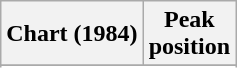<table class="wikitable sortable plainrowheaders">
<tr>
<th scope="col">Chart (1984)</th>
<th scope="col">Peak<br>position</th>
</tr>
<tr>
</tr>
<tr>
</tr>
<tr>
</tr>
<tr>
</tr>
<tr>
</tr>
<tr>
</tr>
</table>
